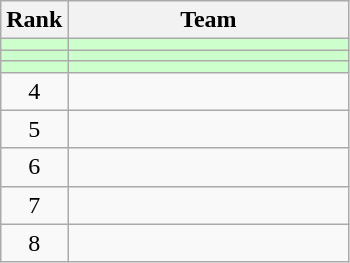<table class=wikitable style="text-align:center;">
<tr>
<th>Rank</th>
<th width=180>Team</th>
</tr>
<tr bgcolor=#CCFFCC>
<td></td>
<td align=left></td>
</tr>
<tr bgcolor=#CCFFCC>
<td></td>
<td align=left></td>
</tr>
<tr bgcolor=#CCFFCC>
<td></td>
<td align=left></td>
</tr>
<tr>
<td>4</td>
<td align=left></td>
</tr>
<tr>
<td>5</td>
<td align=left></td>
</tr>
<tr>
<td>6</td>
<td align=left></td>
</tr>
<tr>
<td>7</td>
<td align=left></td>
</tr>
<tr>
<td>8</td>
<td align=left></td>
</tr>
</table>
